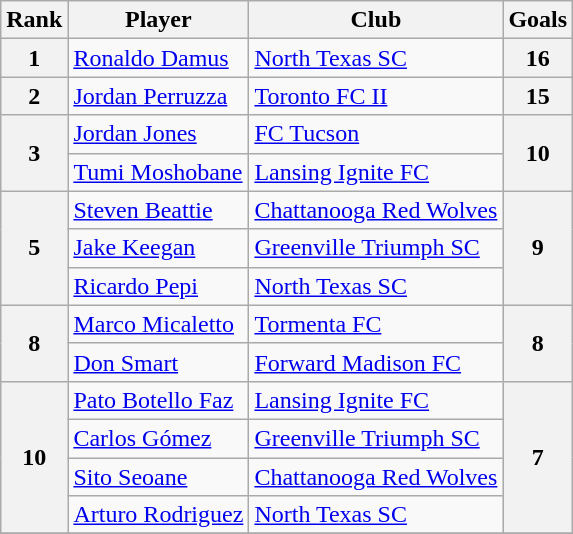<table class="wikitable">
<tr>
<th>Rank</th>
<th>Player</th>
<th>Club</th>
<th>Goals</th>
</tr>
<tr>
<th>1</th>
<td> <a href='#'>Ronaldo Damus</a></td>
<td><a href='#'>North Texas SC</a></td>
<th>16</th>
</tr>
<tr>
<th>2</th>
<td> <a href='#'>Jordan Perruzza</a></td>
<td><a href='#'>Toronto FC II</a></td>
<th>15</th>
</tr>
<tr>
<th rowspan=2>3</th>
<td> <a href='#'>Jordan Jones</a></td>
<td><a href='#'>FC Tucson</a></td>
<th rowspan=2>10</th>
</tr>
<tr>
<td> <a href='#'>Tumi Moshobane</a></td>
<td><a href='#'>Lansing Ignite FC</a></td>
</tr>
<tr>
<th rowspan=3>5</th>
<td> <a href='#'>Steven Beattie</a></td>
<td><a href='#'>Chattanooga Red Wolves</a></td>
<th rowspan=3>9</th>
</tr>
<tr>
<td> <a href='#'>Jake Keegan</a></td>
<td><a href='#'>Greenville Triumph SC</a></td>
</tr>
<tr>
<td> <a href='#'>Ricardo Pepi</a></td>
<td><a href='#'>North Texas SC</a></td>
</tr>
<tr>
<th rowspan=2>8</th>
<td> <a href='#'>Marco Micaletto</a></td>
<td><a href='#'>Tormenta FC</a></td>
<th rowspan=2>8</th>
</tr>
<tr>
<td> <a href='#'>Don Smart</a></td>
<td><a href='#'>Forward Madison FC</a></td>
</tr>
<tr>
<th rowspan=4>10</th>
<td> <a href='#'>Pato Botello Faz</a></td>
<td><a href='#'>Lansing Ignite FC</a></td>
<th rowspan=4>7</th>
</tr>
<tr>
<td> <a href='#'>Carlos Gómez</a></td>
<td><a href='#'>Greenville Triumph SC</a></td>
</tr>
<tr>
<td> <a href='#'>Sito Seoane</a></td>
<td><a href='#'>Chattanooga Red Wolves</a></td>
</tr>
<tr>
<td> <a href='#'>Arturo Rodriguez</a></td>
<td><a href='#'>North Texas SC</a></td>
</tr>
<tr>
</tr>
</table>
